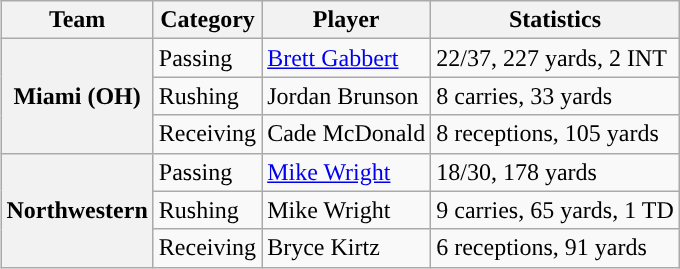<table class="wikitable" style="float:right">
<tr>
<th>Team</th>
<th>Category</th>
<th>Player</th>
<th>Statistics</th>
</tr>
<tr>
<th rowspan=3>Miami (OH)</th>
<td>Passing</td>
<td><a href='#'>Brett Gabbert</a></td>
<td>22/37, 227 yards, 2 INT</td>
</tr>
<tr>
<td>Rushing</td>
<td>Jordan Brunson</td>
<td>8 carries, 33 yards</td>
</tr>
<tr>
<td>Receiving</td>
<td>Cade McDonald</td>
<td>8 receptions, 105 yards</td>
</tr>
<tr>
<th rowspan=3>Northwestern</th>
<td>Passing</td>
<td><a href='#'>Mike Wright</a></td>
<td>18/30, 178 yards</td>
</tr>
<tr>
<td>Rushing</td>
<td>Mike Wright</td>
<td>9 carries, 65 yards, 1 TD</td>
</tr>
<tr>
<td>Receiving</td>
<td>Bryce Kirtz</td>
<td>6 receptions, 91 yards</td>
</tr>
</table>
